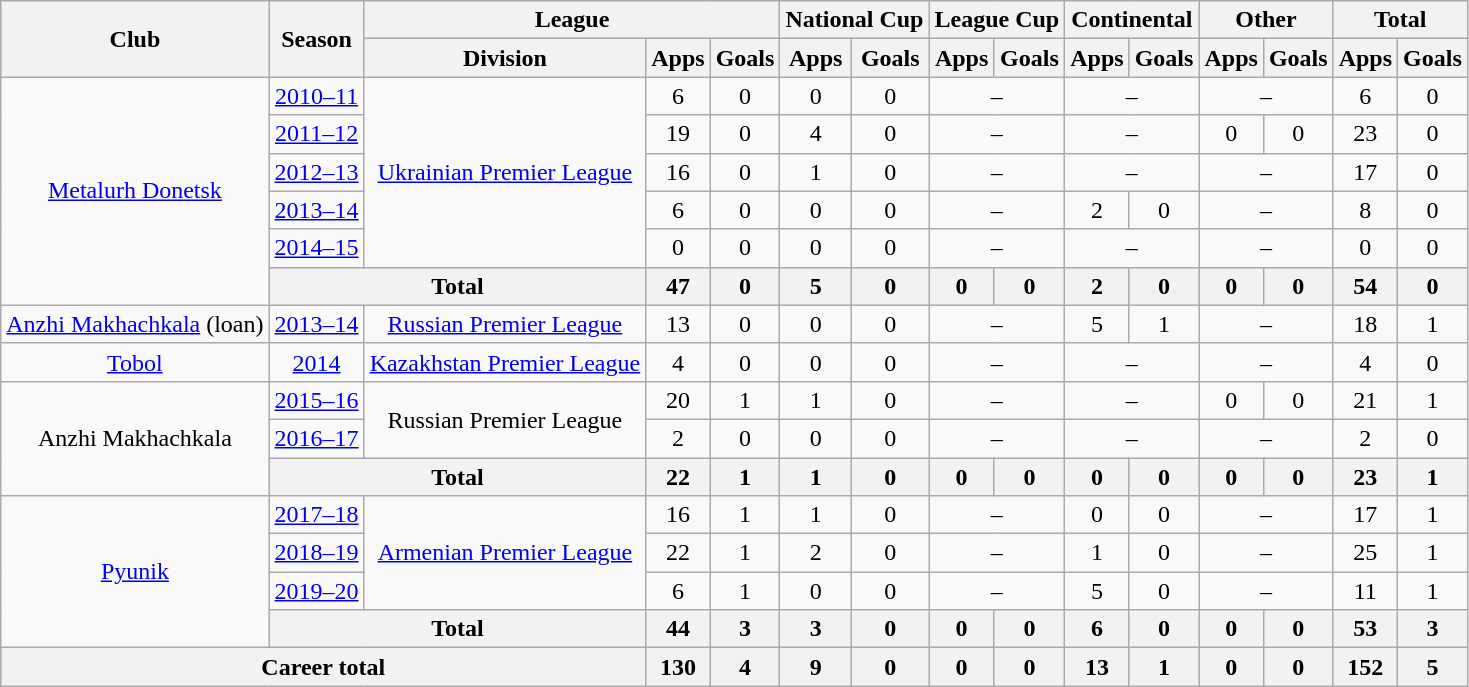<table class="wikitable" style="text-align: center">
<tr>
<th rowspan="2">Club</th>
<th rowspan="2">Season</th>
<th colspan="3">League</th>
<th colspan="2">National Cup</th>
<th colspan="2">League Cup</th>
<th colspan="2">Continental</th>
<th colspan="2">Other</th>
<th colspan="2">Total</th>
</tr>
<tr>
<th>Division</th>
<th>Apps</th>
<th>Goals</th>
<th>Apps</th>
<th>Goals</th>
<th>Apps</th>
<th>Goals</th>
<th>Apps</th>
<th>Goals</th>
<th>Apps</th>
<th>Goals</th>
<th>Apps</th>
<th>Goals</th>
</tr>
<tr>
<td rowspan="6"><a href='#'>Metalurh Donetsk</a></td>
<td><a href='#'>2010–11</a></td>
<td rowspan="5"><a href='#'>Ukrainian Premier League</a></td>
<td>6</td>
<td>0</td>
<td>0</td>
<td>0</td>
<td colspan="2">–</td>
<td colspan="2">–</td>
<td colspan="2">–</td>
<td>6</td>
<td>0</td>
</tr>
<tr>
<td><a href='#'>2011–12</a></td>
<td>19</td>
<td>0</td>
<td>4</td>
<td>0</td>
<td colspan="2">–</td>
<td colspan="2">–</td>
<td>0</td>
<td>0</td>
<td>23</td>
<td>0</td>
</tr>
<tr>
<td><a href='#'>2012–13</a></td>
<td>16</td>
<td>0</td>
<td>1</td>
<td>0</td>
<td colspan="2">–</td>
<td colspan="2">–</td>
<td colspan="2">–</td>
<td>17</td>
<td>0</td>
</tr>
<tr>
<td><a href='#'>2013–14</a></td>
<td>6</td>
<td>0</td>
<td>0</td>
<td>0</td>
<td colspan="2">–</td>
<td>2</td>
<td>0</td>
<td colspan="2">–</td>
<td>8</td>
<td>0</td>
</tr>
<tr>
<td><a href='#'>2014–15</a></td>
<td>0</td>
<td>0</td>
<td>0</td>
<td>0</td>
<td colspan="2">–</td>
<td colspan="2">–</td>
<td colspan="2">–</td>
<td>0</td>
<td>0</td>
</tr>
<tr>
<th colspan="2">Total</th>
<th>47</th>
<th>0</th>
<th>5</th>
<th>0</th>
<th>0</th>
<th>0</th>
<th>2</th>
<th>0</th>
<th>0</th>
<th>0</th>
<th>54</th>
<th>0</th>
</tr>
<tr>
<td><a href='#'>Anzhi Makhachkala</a> (loan)</td>
<td><a href='#'>2013–14</a></td>
<td><a href='#'>Russian Premier League</a></td>
<td>13</td>
<td>0</td>
<td>0</td>
<td>0</td>
<td colspan="2">–</td>
<td>5</td>
<td>1</td>
<td colspan="2">–</td>
<td>18</td>
<td>1</td>
</tr>
<tr>
<td><a href='#'>Tobol</a></td>
<td><a href='#'>2014</a></td>
<td><a href='#'>Kazakhstan Premier League</a></td>
<td>4</td>
<td>0</td>
<td>0</td>
<td>0</td>
<td colspan="2">–</td>
<td colspan="2">–</td>
<td colspan="2">–</td>
<td>4</td>
<td>0</td>
</tr>
<tr>
<td rowspan="3">Anzhi Makhachkala</td>
<td><a href='#'>2015–16</a></td>
<td rowspan="2">Russian Premier League</td>
<td>20</td>
<td>1</td>
<td>1</td>
<td>0</td>
<td colspan="2">–</td>
<td colspan="2">–</td>
<td>0</td>
<td>0</td>
<td>21</td>
<td>1</td>
</tr>
<tr>
<td><a href='#'>2016–17</a></td>
<td>2</td>
<td>0</td>
<td>0</td>
<td>0</td>
<td colspan="2">–</td>
<td colspan="2">–</td>
<td colspan="2">–</td>
<td>2</td>
<td>0</td>
</tr>
<tr>
<th colspan="2">Total</th>
<th>22</th>
<th>1</th>
<th>1</th>
<th>0</th>
<th>0</th>
<th>0</th>
<th>0</th>
<th>0</th>
<th>0</th>
<th>0</th>
<th>23</th>
<th>1</th>
</tr>
<tr>
<td rowspan="4"><a href='#'>Pyunik</a></td>
<td><a href='#'>2017–18</a></td>
<td rowspan="3"><a href='#'>Armenian Premier League</a></td>
<td>16</td>
<td>1</td>
<td>1</td>
<td>0</td>
<td colspan="2">–</td>
<td>0</td>
<td>0</td>
<td colspan="2">–</td>
<td>17</td>
<td>1</td>
</tr>
<tr>
<td><a href='#'>2018–19</a></td>
<td>22</td>
<td>1</td>
<td>2</td>
<td>0</td>
<td colspan="2">–</td>
<td>1</td>
<td>0</td>
<td colspan="2">–</td>
<td>25</td>
<td>1</td>
</tr>
<tr>
<td><a href='#'>2019–20</a></td>
<td>6</td>
<td>1</td>
<td>0</td>
<td>0</td>
<td colspan="2">–</td>
<td>5</td>
<td>0</td>
<td colspan="2">–</td>
<td>11</td>
<td>1</td>
</tr>
<tr>
<th colspan="2">Total</th>
<th>44</th>
<th>3</th>
<th>3</th>
<th>0</th>
<th>0</th>
<th>0</th>
<th>6</th>
<th>0</th>
<th>0</th>
<th>0</th>
<th>53</th>
<th>3</th>
</tr>
<tr>
<th colspan="3">Career total</th>
<th>130</th>
<th>4</th>
<th>9</th>
<th>0</th>
<th>0</th>
<th>0</th>
<th>13</th>
<th>1</th>
<th>0</th>
<th>0</th>
<th>152</th>
<th>5</th>
</tr>
</table>
